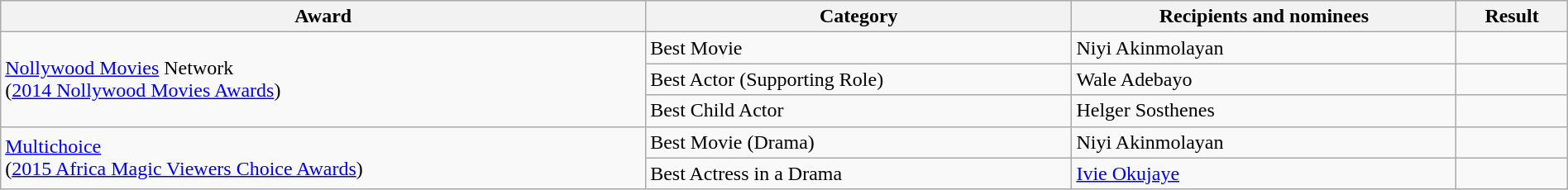<table class="wikitable sortable" style="width:100%">
<tr>
<th>Award</th>
<th>Category</th>
<th>Recipients and nominees</th>
<th>Result</th>
</tr>
<tr>
<td rowspan=3><a href='#'>Nollywood Movies</a> Network<br>(<a href='#'>2014 Nollywood Movies Awards</a>)</td>
<td>Best Movie</td>
<td>Niyi Akinmolayan</td>
<td></td>
</tr>
<tr>
<td>Best Actor (Supporting Role)</td>
<td>Wale Adebayo</td>
<td></td>
</tr>
<tr>
<td>Best Child Actor</td>
<td>Helger Sosthenes</td>
<td></td>
</tr>
<tr>
<td rowspan=2><a href='#'>Multichoice</a> <br> (<a href='#'>2015 Africa Magic Viewers Choice Awards</a>)</td>
<td>Best Movie (Drama)</td>
<td>Niyi Akinmolayan</td>
<td></td>
</tr>
<tr>
<td>Best Actress in a Drama</td>
<td><a href='#'>Ivie Okujaye</a></td>
<td></td>
</tr>
</table>
